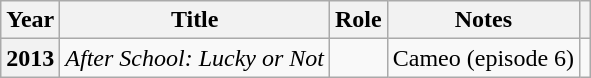<table class="wikitable  plainrowheaders">
<tr>
<th scope="col">Year</th>
<th scope="col">Title</th>
<th scope="col">Role</th>
<th scope="col">Notes</th>
<th scope="col" class="unsortable"></th>
</tr>
<tr>
<th scope="row">2013</th>
<td><em>After School: Lucky or Not</em></td>
<td></td>
<td>Cameo (episode 6)</td>
<td style="text-align:center"></td>
</tr>
</table>
